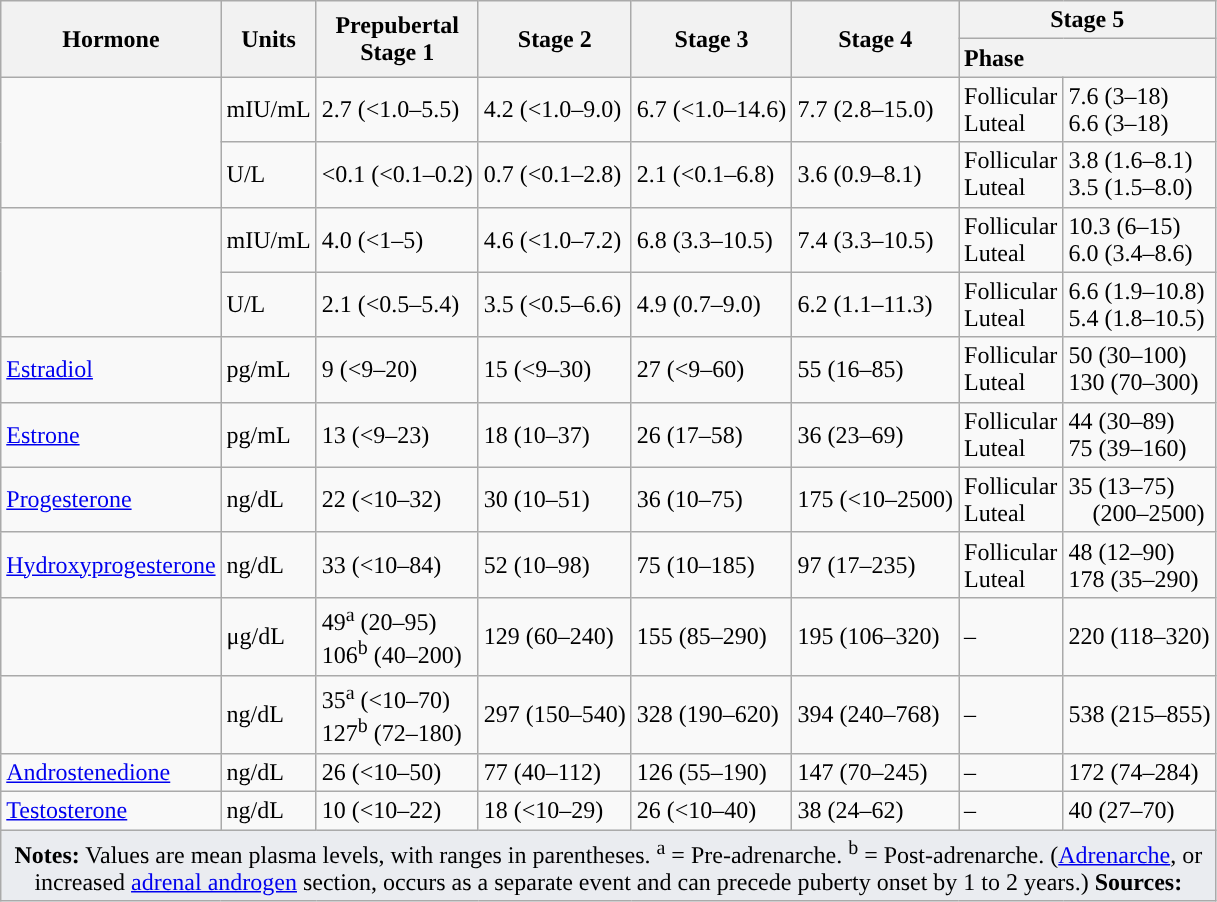<table class="wikitable sortable mw-collapsible ">
<tr>
<th rowspan="2">Hormone</th>
<th rowspan="2">Units</th>
<th rowspan="2">Prepubertal<br>Stage 1</th>
<th rowspan="2">Stage 2</th>
<th rowspan="2">Stage 3</th>
<th rowspan="2">Stage 4</th>
<th colspan="2">Stage 5</th>
</tr>
<tr>
<th colspan="2" style="text-align:left;">Phase</th>
</tr>
<tr>
<td rowspan="2"></td>
<td>mIU/mL</td>
<td>2.7 (<1.0–5.5)</td>
<td>4.2 (<1.0–9.0)</td>
<td>6.7 (<1.0–14.6)</td>
<td>7.7 (2.8–15.0)</td>
<td>Follicular<br>Luteal</td>
<td>7.6 (3–18)<br>6.6 (3–18)</td>
</tr>
<tr>
<td>U/L</td>
<td><0.1 (<0.1–0.2)</td>
<td>0.7 (<0.1–2.8)</td>
<td>2.1 (<0.1–6.8)</td>
<td>3.6 (0.9–8.1)</td>
<td>Follicular<br>Luteal</td>
<td>3.8 (1.6–8.1)<br>3.5 (1.5–8.0)</td>
</tr>
<tr>
<td rowspan="2"></td>
<td>mIU/mL</td>
<td>4.0 (<1–5)</td>
<td>4.6 (<1.0–7.2)</td>
<td>6.8 (3.3–10.5)</td>
<td>7.4 (3.3–10.5)</td>
<td>Follicular<br>Luteal</td>
<td>10.3 (6–15)<br>6.0 (3.4–8.6)</td>
</tr>
<tr>
<td>U/L</td>
<td>2.1 (<0.5–5.4)</td>
<td>3.5 (<0.5–6.6)</td>
<td>4.9 (0.7–9.0)</td>
<td>6.2 (1.1–11.3)</td>
<td>Follicular<br>Luteal</td>
<td>6.6 (1.9–10.8)<br>5.4 (1.8–10.5)</td>
</tr>
<tr>
<td><a href='#'>Estradiol</a></td>
<td>pg/mL</td>
<td>9 (<9–20)</td>
<td>15 (<9–30)</td>
<td>27 (<9–60)</td>
<td>55 (16–85)</td>
<td>Follicular<br>Luteal</td>
<td>50 (30–100)<br>130 (70–300)</td>
</tr>
<tr>
<td><a href='#'>Estrone</a></td>
<td>pg/mL</td>
<td>13 (<9–23)</td>
<td>18 (10–37)</td>
<td>26 (17–58)</td>
<td>36 (23–69)</td>
<td>Follicular<br>Luteal</td>
<td>44 (30–89)<br>75 (39–160)</td>
</tr>
<tr>
<td><a href='#'>Progesterone</a></td>
<td>ng/dL</td>
<td>22 (<10–32)</td>
<td>30 (10–51)</td>
<td>36 (10–75)</td>
<td>175 (<10–2500)</td>
<td>Follicular<br>Luteal</td>
<td>35 (13–75)<br>    (200–2500)</td>
</tr>
<tr>
<td><a href='#'>Hydroxyprogesterone</a></td>
<td>ng/dL</td>
<td>33 (<10–84)</td>
<td>52 (10–98)</td>
<td>75 (10–185)</td>
<td>97 (17–235)</td>
<td>Follicular<br>Luteal</td>
<td>48 (12–90)<br>178 (35–290)</td>
</tr>
<tr>
<td></td>
<td>μg/dL</td>
<td>49<sup>a</sup> (20–95)<br>106<sup>b</sup> (40–200)</td>
<td>129 (60–240)</td>
<td>155 (85–290)</td>
<td>195 (106–320)</td>
<td>–</td>
<td>220 (118–320)</td>
</tr>
<tr>
<td></td>
<td>ng/dL</td>
<td>35<sup>a</sup> (<10–70)<br>127<sup>b</sup> (72–180)</td>
<td>297 (150–540)</td>
<td>328 (190–620)</td>
<td>394 (240–768)</td>
<td>–</td>
<td>538 (215–855)</td>
</tr>
<tr>
<td><a href='#'>Androstenedione</a></td>
<td>ng/dL</td>
<td>26 (<10–50)</td>
<td>77 (40–112)</td>
<td>126 (55–190)</td>
<td>147 (70–245)</td>
<td>–</td>
<td>172 (74–284)</td>
</tr>
<tr>
<td><a href='#'>Testosterone</a></td>
<td>ng/dL</td>
<td>10 (<10–22)</td>
<td>18 (<10–29)</td>
<td>26 (<10–40)</td>
<td>38 (24–62)</td>
<td>–</td>
<td>40 (27–70)</td>
</tr>
<tr class="sortbottom">
<td colspan="8" style="width: 1px; background-color:#eaecf0; text-align: center;"><strong>Notes:</strong> Values are mean plasma levels, with ranges in parentheses. <sup>a</sup> = Pre-adrenarche. <sup>b</sup> = Post-adrenarche. (<a href='#'>Adrenarche</a>, or increased <a href='#'>adrenal androgen</a> section, occurs as a separate event and can precede puberty onset by 1 to 2 years.) <strong>Sources:</strong> </td>
</tr>
</table>
